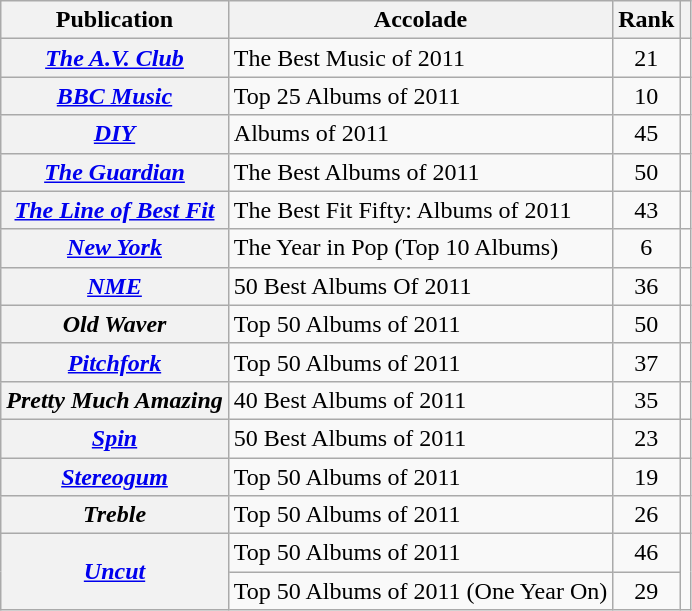<table class="wikitable sortable plainrowheaders">
<tr>
<th scope="col">Publication</th>
<th scope="col">Accolade</th>
<th scope="col">Rank</th>
<th scope="col" class="unsortable"></th>
</tr>
<tr>
<th scope="row"><em><a href='#'>The A.V. Club</a></em></th>
<td>The Best Music of 2011</td>
<td align=center>21</td>
<td align=center></td>
</tr>
<tr>
<th scope="row"><em><a href='#'>BBC Music</a></em></th>
<td>Top 25 Albums of 2011</td>
<td align=center>10</td>
<td align=center></td>
</tr>
<tr>
<th scope="row"><em><a href='#'>DIY</a></em></th>
<td>Albums of 2011</td>
<td align=center>45</td>
<td align=center></td>
</tr>
<tr>
<th scope="row"><em><a href='#'>The Guardian</a></em></th>
<td>The Best Albums of 2011</td>
<td align=center>50</td>
<td align=center></td>
</tr>
<tr>
<th scope="row"><em><a href='#'>The Line of Best Fit</a></em></th>
<td>The Best Fit Fifty: Albums of 2011</td>
<td align=center>43</td>
<td align=center></td>
</tr>
<tr>
<th scope="row"><em><a href='#'>New York</a></em></th>
<td>The Year in Pop (Top 10 Albums)</td>
<td align=center>6</td>
<td align=center></td>
</tr>
<tr>
<th scope="row"><em><a href='#'>NME</a></em></th>
<td>50 Best Albums Of 2011</td>
<td align=center>36</td>
<td align=center></td>
</tr>
<tr>
<th scope="row"><em>Old Waver</em></th>
<td>Top 50 Albums of 2011</td>
<td align=center>50</td>
<td align=center></td>
</tr>
<tr>
<th scope="row"><em><a href='#'>Pitchfork</a></em></th>
<td>Top 50 Albums of 2011</td>
<td align=center>37</td>
<td align=center></td>
</tr>
<tr>
<th scope="row"><em>Pretty Much Amazing</em></th>
<td>40 Best Albums of 2011</td>
<td align=center>35</td>
<td align=center></td>
</tr>
<tr>
<th scope="row"><em><a href='#'>Spin</a></em></th>
<td>50 Best Albums of 2011</td>
<td align=center>23</td>
<td align=center></td>
</tr>
<tr>
<th scope="row"><em><a href='#'>Stereogum</a></em></th>
<td>Top 50 Albums of 2011</td>
<td align=center>19</td>
<td align=center></td>
</tr>
<tr>
<th scope="row"><em>Treble</em></th>
<td>Top 50 Albums of 2011</td>
<td align=center>26</td>
<td align=center></td>
</tr>
<tr>
<th scope="row" rowspan=2><em><a href='#'>Uncut</a></em></th>
<td>Top 50 Albums of 2011</td>
<td align=center>46</td>
<td align=center rowspan=2></td>
</tr>
<tr>
<td>Top 50 Albums of 2011 (One Year On)</td>
<td align=center>29</td>
</tr>
</table>
